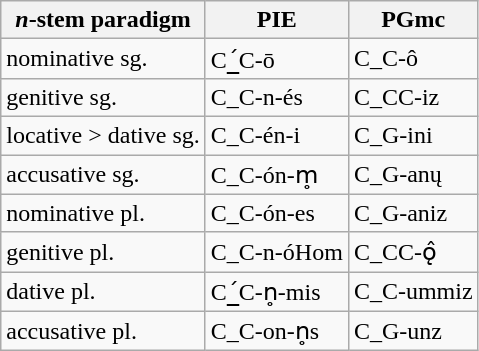<table class="wikitable">
<tr>
<th><em>n</em>-stem paradigm</th>
<th>PIE</th>
<th>PGmc</th>
</tr>
<tr>
<td>nominative sg.</td>
<td>C_́C-ō</td>
<td>C_C-ô</td>
</tr>
<tr>
<td>genitive sg.</td>
<td>C_C-n-és</td>
<td>C_CC-iz</td>
</tr>
<tr>
<td>locative > dative sg.</td>
<td>C_C-én-i</td>
<td>C_G-ini</td>
</tr>
<tr>
<td>accusative sg.</td>
<td>C_C-ón-m̥</td>
<td>C_G-anų</td>
</tr>
<tr>
<td>nominative pl.</td>
<td>C_C-ón-es</td>
<td>C_G-aniz</td>
</tr>
<tr>
<td>genitive pl.</td>
<td>C_C-n-óHom</td>
<td>C_CC-ǫ̂</td>
</tr>
<tr>
<td>dative pl.</td>
<td>C_́C-n̥-mis</td>
<td>C_C-ummiz</td>
</tr>
<tr>
<td>accusative pl.</td>
<td>C_C-on-n̥s</td>
<td>C_G-unz</td>
</tr>
</table>
